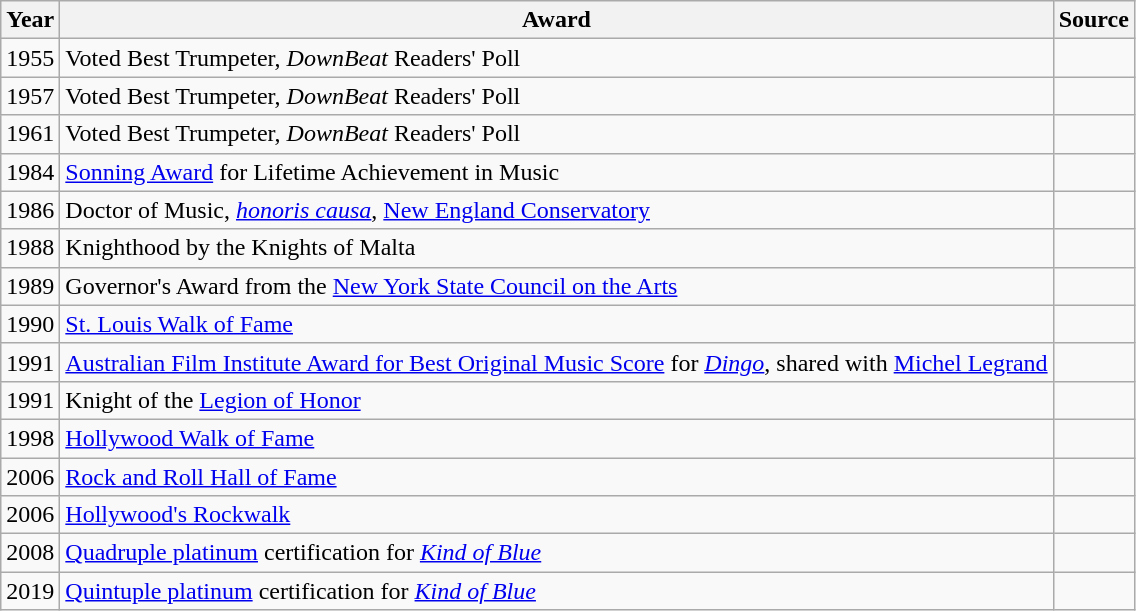<table class="wikitable sortable">
<tr>
<th>Year</th>
<th>Award</th>
<th>Source</th>
</tr>
<tr>
<td>1955</td>
<td>Voted Best Trumpeter, <em>DownBeat</em> Readers' Poll</td>
<td></td>
</tr>
<tr>
<td>1957</td>
<td>Voted Best Trumpeter, <em>DownBeat</em> Readers' Poll</td>
<td></td>
</tr>
<tr>
<td>1961</td>
<td>Voted Best Trumpeter, <em>DownBeat</em> Readers' Poll</td>
<td></td>
</tr>
<tr>
<td>1984</td>
<td><a href='#'>Sonning Award</a> for Lifetime Achievement in Music</td>
<td></td>
</tr>
<tr>
<td>1986</td>
<td>Doctor of Music, <em><a href='#'>honoris causa</a></em>, <a href='#'>New England Conservatory</a></td>
<td></td>
</tr>
<tr>
<td>1988</td>
<td>Knighthood by the Knights of Malta</td>
<td></td>
</tr>
<tr>
<td>1989</td>
<td>Governor's Award from the <a href='#'>New York State Council on the Arts</a></td>
<td></td>
</tr>
<tr>
<td>1990</td>
<td><a href='#'>St. Louis Walk of Fame</a></td>
<td></td>
</tr>
<tr>
<td>1991</td>
<td><a href='#'>Australian Film Institute Award for Best Original Music Score</a> for <em><a href='#'>Dingo</a></em>, shared with <a href='#'>Michel Legrand</a></td>
<td></td>
</tr>
<tr>
<td>1991</td>
<td>Knight of the <a href='#'>Legion of Honor</a></td>
<td></td>
</tr>
<tr>
<td>1998</td>
<td><a href='#'>Hollywood Walk of Fame</a></td>
<td></td>
</tr>
<tr>
<td>2006</td>
<td><a href='#'>Rock and Roll Hall of Fame</a></td>
<td></td>
</tr>
<tr>
<td>2006</td>
<td><a href='#'>Hollywood's Rockwalk</a></td>
<td></td>
</tr>
<tr>
<td>2008</td>
<td><a href='#'>Quadruple platinum</a> certification for <em><a href='#'>Kind of Blue</a></em></td>
<td></td>
</tr>
<tr>
<td>2019</td>
<td><a href='#'>Quintuple platinum</a> certification for <em><a href='#'>Kind of Blue</a></em></td>
<td></td>
</tr>
</table>
